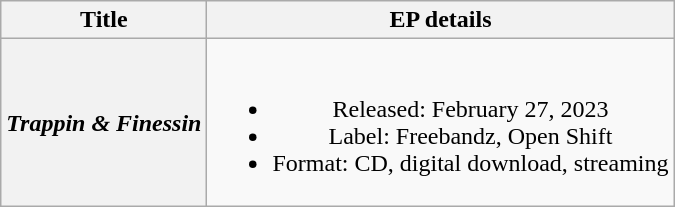<table class="wikitable plainrowheaders" style="text-align:center;">
<tr>
<th scope="col">Title</th>
<th scope="col">EP details</th>
</tr>
<tr>
<th scope="row"><em>Trappin & Finessin</em></th>
<td><br><ul><li>Released: February 27, 2023</li><li>Label: Freebandz, Open Shift</li><li>Format: CD, digital download, streaming</li></ul></td>
</tr>
</table>
